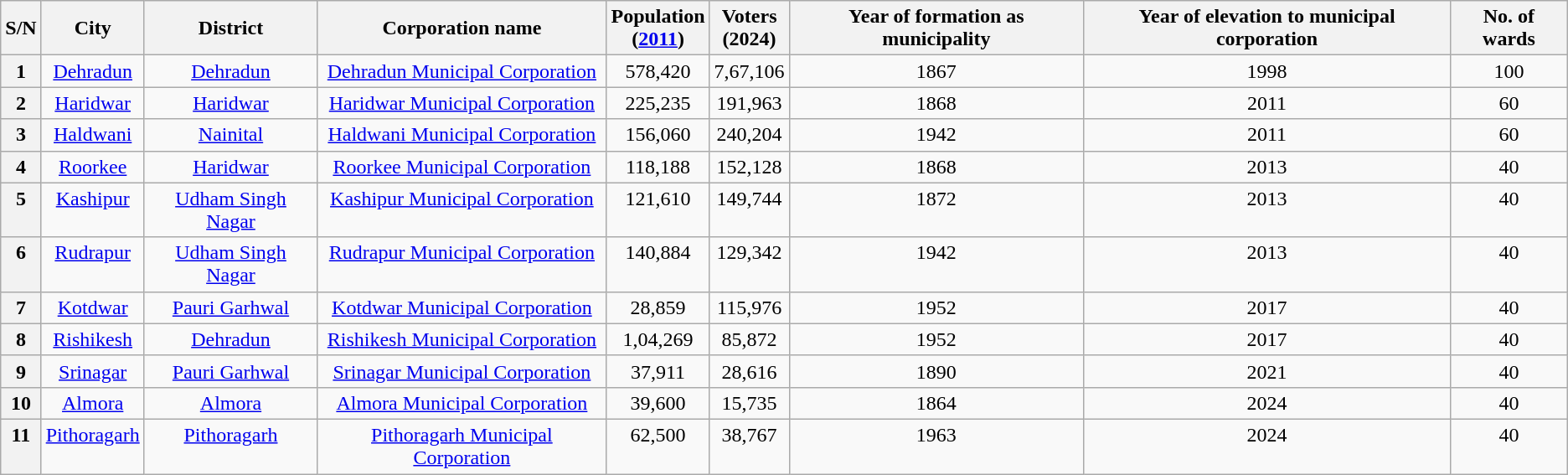<table class="wikitable sortable" style="text-align:center">
<tr>
<th align=Centre>S/N</th>
<th align=Centre>City</th>
<th align=Centre>District</th>
<th align=Centre>Corporation name</th>
<th align=Centre>Population <br> (<a href='#'>2011</a>)</th>
<th align=Centre>Voters <br> (2024)</th>
<th align=Centre>Year of formation as municipality</th>
<th align=Centre>Year of elevation to municipal corporation</th>
<th align=Centre>No. of wards</th>
</tr>
<tr valign=top>
<th>1</th>
<td><a href='#'>Dehradun</a></td>
<td><a href='#'>Dehradun</a></td>
<td><a href='#'>Dehradun Municipal Corporation</a></td>
<td>578,420</td>
<td>7,67,106</td>
<td>1867</td>
<td>1998</td>
<td>100</td>
</tr>
<tr valign=top>
<th>2</th>
<td><a href='#'>Haridwar</a></td>
<td><a href='#'>Haridwar</a></td>
<td><a href='#'>Haridwar Municipal Corporation</a></td>
<td>225,235</td>
<td>191,963</td>
<td>1868</td>
<td>2011</td>
<td>60</td>
</tr>
<tr valign=top>
<th>3</th>
<td><a href='#'>Haldwani</a></td>
<td><a href='#'>Nainital</a></td>
<td><a href='#'>Haldwani Municipal Corporation</a></td>
<td>156,060</td>
<td>240,204</td>
<td>1942</td>
<td>2011</td>
<td>60</td>
</tr>
<tr valign=top>
<th>4</th>
<td><a href='#'>Roorkee</a></td>
<td><a href='#'>Haridwar</a></td>
<td><a href='#'>Roorkee Municipal Corporation</a></td>
<td>118,188</td>
<td>152,128</td>
<td>1868</td>
<td>2013</td>
<td>40</td>
</tr>
<tr valign=top>
<th>5</th>
<td><a href='#'>Kashipur</a></td>
<td><a href='#'>Udham Singh Nagar</a></td>
<td><a href='#'>Kashipur Municipal Corporation</a></td>
<td>121,610</td>
<td>149,744</td>
<td>1872</td>
<td>2013</td>
<td>40</td>
</tr>
<tr valign=top>
<th>6</th>
<td><a href='#'>Rudrapur</a></td>
<td><a href='#'>Udham Singh Nagar</a></td>
<td><a href='#'>Rudrapur Municipal Corporation</a></td>
<td>140,884</td>
<td>129,342</td>
<td>1942</td>
<td>2013</td>
<td>40</td>
</tr>
<tr valign=top>
<th>7</th>
<td><a href='#'>Kotdwar</a></td>
<td><a href='#'>Pauri Garhwal</a></td>
<td><a href='#'>Kotdwar Municipal Corporation</a></td>
<td>28,859</td>
<td>115,976</td>
<td>1952</td>
<td>2017</td>
<td>40</td>
</tr>
<tr valign=top>
<th>8</th>
<td><a href='#'>Rishikesh</a></td>
<td><a href='#'>Dehradun</a></td>
<td><a href='#'>Rishikesh Municipal Corporation</a></td>
<td>1,04,269</td>
<td>85,872</td>
<td>1952</td>
<td>2017</td>
<td>40</td>
</tr>
<tr valign=top>
<th>9</th>
<td><a href='#'>Srinagar</a></td>
<td><a href='#'>Pauri Garhwal</a></td>
<td><a href='#'>Srinagar Municipal Corporation</a></td>
<td>37,911</td>
<td>28,616</td>
<td>1890</td>
<td>2021</td>
<td>40</td>
</tr>
<tr valign=top>
<th>10</th>
<td><a href='#'>Almora</a></td>
<td><a href='#'>Almora</a></td>
<td><a href='#'>Almora Municipal Corporation</a></td>
<td>39,600</td>
<td>15,735</td>
<td>1864</td>
<td>2024</td>
<td>40</td>
</tr>
<tr valign=top>
<th>11</th>
<td><a href='#'>Pithoragarh</a></td>
<td><a href='#'>Pithoragarh</a></td>
<td><a href='#'>Pithoragarh Municipal Corporation</a></td>
<td>62,500</td>
<td>38,767</td>
<td>1963</td>
<td>2024</td>
<td>40</td>
</tr>
</table>
